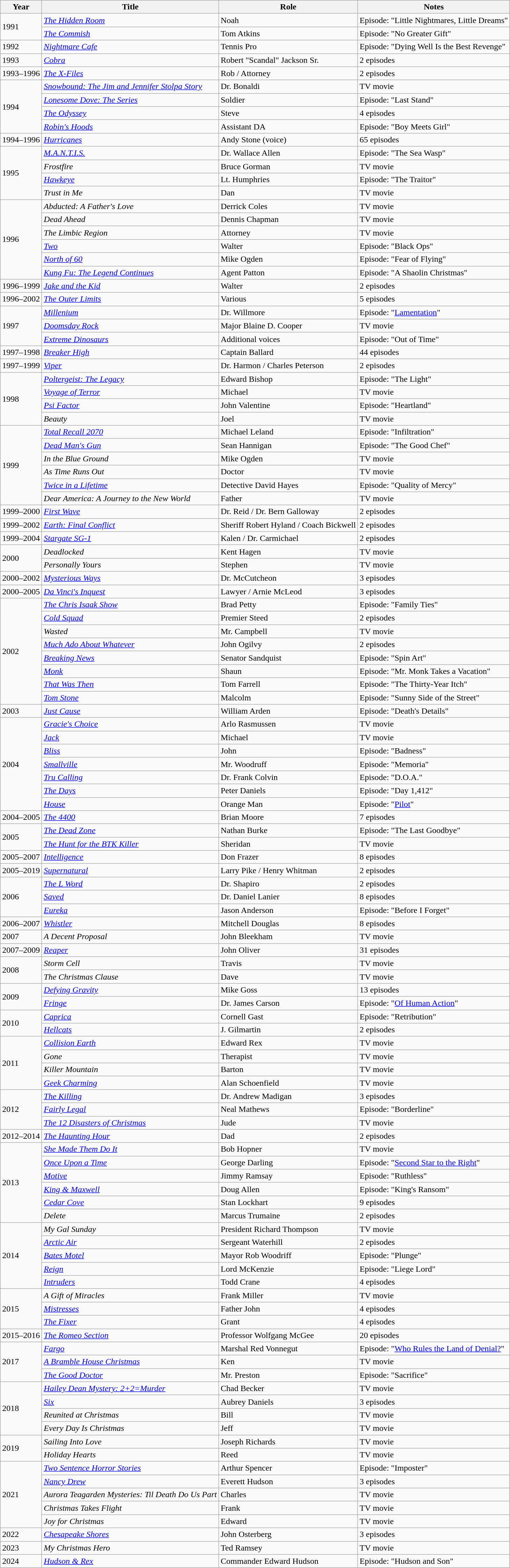<table class="wikitable sortable">
<tr>
<th>Year</th>
<th>Title</th>
<th>Role</th>
<th class="unsortable">Notes</th>
</tr>
<tr>
<td rowspan="2">1991</td>
<td><em><a href='#'>The Hidden Room</a></em></td>
<td>Noah</td>
<td>Episode: "Little Nightmares, Little Dreams"</td>
</tr>
<tr>
<td><em><a href='#'>The Commish</a></em></td>
<td>Tom Atkins</td>
<td>Episode: "No Greater Gift"</td>
</tr>
<tr>
<td>1992</td>
<td><em><a href='#'>Nightmare Cafe</a></em></td>
<td>Tennis Pro</td>
<td>Episode: "Dying Well Is the Best Revenge"</td>
</tr>
<tr>
<td>1993</td>
<td><em><a href='#'>Cobra</a></em></td>
<td>Robert "Scandal" Jackson Sr.</td>
<td>2 episodes</td>
</tr>
<tr>
<td>1993–1996</td>
<td><em><a href='#'>The X-Files</a></em></td>
<td>Rob / Attorney</td>
<td>2 episodes</td>
</tr>
<tr>
<td rowspan="4">1994</td>
<td><em><a href='#'>Snowbound: The Jim and Jennifer Stolpa Story</a></em></td>
<td>Dr. Bonaldi</td>
<td>TV movie</td>
</tr>
<tr>
<td><em><a href='#'>Lonesome Dove: The Series</a></em></td>
<td>Soldier</td>
<td>Episode: "Last Stand"</td>
</tr>
<tr>
<td><em><a href='#'>The Odyssey</a></em></td>
<td>Steve</td>
<td>4 episodes</td>
</tr>
<tr>
<td><a href='#'><em>Robin's Hoods</em></a></td>
<td>Assistant DA</td>
<td>Episode: "Boy Meets Girl"</td>
</tr>
<tr>
<td>1994–1996</td>
<td><em><a href='#'>Hurricanes</a></em></td>
<td>Andy Stone (voice)</td>
<td>65 episodes</td>
</tr>
<tr>
<td rowspan="4">1995</td>
<td><em><a href='#'>M.A.N.T.I.S.</a></em></td>
<td>Dr. Wallace Allen</td>
<td>Episode: "The Sea Wasp"</td>
</tr>
<tr>
<td><em>Frostfire</em></td>
<td>Bruce Gorman</td>
<td>TV movie</td>
</tr>
<tr>
<td><em><a href='#'>Hawkeye</a></em></td>
<td>Lt. Humphries</td>
<td>Episode: "The Traitor"</td>
</tr>
<tr>
<td><em>Trust in Me</em></td>
<td>Dan</td>
<td>TV movie</td>
</tr>
<tr>
<td rowspan="6">1996</td>
<td><em>Abducted: A Father's Love</em></td>
<td>Derrick Coles</td>
<td>TV movie</td>
</tr>
<tr>
<td><em>Dead Ahead</em></td>
<td>Dennis Chapman</td>
<td>TV movie</td>
</tr>
<tr>
<td><em>The Limbic Region</em></td>
<td>Attorney</td>
<td>TV movie</td>
</tr>
<tr>
<td><em><a href='#'>Two</a></em></td>
<td>Walter</td>
<td>Episode: "Black Ops"</td>
</tr>
<tr>
<td><em><a href='#'>North of 60</a></em></td>
<td>Mike Ogden</td>
<td>Episode: "Fear of Flying"</td>
</tr>
<tr>
<td><em><a href='#'>Kung Fu: The Legend Continues</a></em></td>
<td>Agent Patton</td>
<td>Episode: "A Shaolin Christmas"</td>
</tr>
<tr>
<td>1996–1999</td>
<td><em><a href='#'>Jake and the Kid</a></em></td>
<td>Walter</td>
<td>2 episodes</td>
</tr>
<tr>
<td>1996–2002</td>
<td data-sort-value="Outer Limits, The"><em><a href='#'>The Outer Limits</a></em></td>
<td>Various</td>
<td>5 episodes</td>
</tr>
<tr>
<td rowspan="3">1997</td>
<td><em><a href='#'>Millenium</a></em></td>
<td>Dr. Willmore</td>
<td>Episode: "<a href='#'>Lamentation</a>"</td>
</tr>
<tr>
<td><em><a href='#'>Doomsday Rock</a></em></td>
<td>Major Blaine D. Cooper</td>
<td>TV movie</td>
</tr>
<tr>
<td><em><a href='#'>Extreme Dinosaurs</a></em></td>
<td>Additional voices</td>
<td>Episode: "Out of Time"</td>
</tr>
<tr>
<td>1997–1998</td>
<td><em><a href='#'>Breaker High</a></em></td>
<td>Captain Ballard</td>
<td>44 episodes</td>
</tr>
<tr>
<td>1997–1999</td>
<td><em><a href='#'>Viper</a></em></td>
<td>Dr. Harmon / Charles Peterson</td>
<td>2 episodes</td>
</tr>
<tr>
<td rowspan="4">1998</td>
<td><em><a href='#'>Poltergeist: The Legacy</a></em></td>
<td>Edward Bishop</td>
<td>Episode: "The Light"</td>
</tr>
<tr>
<td><em><a href='#'>Voyage of Terror</a></em></td>
<td>Michael</td>
<td>TV movie</td>
</tr>
<tr>
<td><em><a href='#'>Psi Factor</a></em></td>
<td>John Valentine</td>
<td>Episode: "Heartland"</td>
</tr>
<tr>
<td><em>Beauty</em></td>
<td>Joel</td>
<td>TV movie</td>
</tr>
<tr>
<td rowspan="6">1999</td>
<td><em><a href='#'>Total Recall 2070</a></em></td>
<td>Michael Leland</td>
<td>Episode: "Infiltration"</td>
</tr>
<tr>
<td><em><a href='#'>Dead Man's Gun</a></em></td>
<td>Sean Hannigan</td>
<td>Episode: "The Good Chef"</td>
</tr>
<tr>
<td><em>In the Blue Ground</em></td>
<td>Mike Ogden</td>
<td>TV movie</td>
</tr>
<tr>
<td><em>As Time Runs Out</em></td>
<td>Doctor</td>
<td>TV movie</td>
</tr>
<tr>
<td><em><a href='#'>Twice in a Lifetime</a></em></td>
<td>Detective David Hayes</td>
<td>Episode: "Quality of Mercy"</td>
</tr>
<tr>
<td><em>Dear America: A Journey to the New World</em></td>
<td>Father</td>
<td>TV movie</td>
</tr>
<tr>
<td>1999–2000</td>
<td><em><a href='#'>First Wave</a></em></td>
<td>Dr. Reid / Dr. Bern Galloway</td>
<td>2 episodes</td>
</tr>
<tr>
<td>1999–2002</td>
<td><em><a href='#'>Earth: Final Conflict</a></em></td>
<td>Sheriff Robert Hyland / Coach Bickwell</td>
<td>2 episodes</td>
</tr>
<tr>
<td>1999–2004</td>
<td><em><a href='#'>Stargate SG-1</a></em></td>
<td>Kalen / Dr. Carmichael</td>
<td>2 episodes</td>
</tr>
<tr>
<td rowspan="2">2000</td>
<td><em>Deadlocked</em></td>
<td>Kent Hagen</td>
<td>TV movie</td>
</tr>
<tr>
<td><em>Personally Yours</em></td>
<td>Stephen</td>
<td>TV movie</td>
</tr>
<tr>
<td>2000–2002</td>
<td><em><a href='#'>Mysterious Ways</a></em></td>
<td>Dr. McCutcheon</td>
<td>3 episodes</td>
</tr>
<tr>
<td>2000–2005</td>
<td><em><a href='#'>Da Vinci's Inquest</a></em></td>
<td>Lawyer / Arnie McLeod</td>
<td>3 episodes</td>
</tr>
<tr>
<td rowspan="8">2002</td>
<td><em><a href='#'>The Chris Isaak Show</a></em></td>
<td>Brad Petty</td>
<td>Episode: "Family Ties"</td>
</tr>
<tr>
<td><em><a href='#'>Cold Squad</a></em></td>
<td>Premier Steed</td>
<td>2 episodes</td>
</tr>
<tr>
<td><em>Wasted</em></td>
<td>Mr. Campbell</td>
<td>TV movie</td>
</tr>
<tr>
<td><em><a href='#'>Much Ado About Whatever</a></em></td>
<td>John Ogilvy</td>
<td>2 episodes</td>
</tr>
<tr>
<td><em><a href='#'>Breaking News</a></em></td>
<td>Senator Sandquist</td>
<td>Episode: "Spin Art"</td>
</tr>
<tr>
<td><em><a href='#'>Monk</a></em></td>
<td>Shaun</td>
<td>Episode: "Mr. Monk Takes a Vacation"</td>
</tr>
<tr>
<td><em><a href='#'>That Was Then</a></em></td>
<td>Tom Farrell</td>
<td>Episode: "The Thirty-Year Itch"</td>
</tr>
<tr>
<td><em><a href='#'>Tom Stone</a></em></td>
<td>Malcolm</td>
<td>Episode: "Sunny Side of the Street"</td>
</tr>
<tr>
<td>2003</td>
<td><em><a href='#'>Just Cause</a></em></td>
<td>William Arden</td>
<td>Episode: "Death's Details"</td>
</tr>
<tr>
<td rowspan="7">2004</td>
<td><em><a href='#'>Gracie's Choice</a></em></td>
<td>Arlo Rasmussen</td>
<td>TV movie</td>
</tr>
<tr>
<td><em><a href='#'>Jack</a></em></td>
<td>Michael</td>
<td>TV movie</td>
</tr>
<tr>
<td><em><a href='#'>Bliss</a></em></td>
<td>John</td>
<td>Episode: "Badness"</td>
</tr>
<tr>
<td><em><a href='#'>Smallville</a></em></td>
<td>Mr. Woodruff</td>
<td>Episode: "Memoria"</td>
</tr>
<tr>
<td><em><a href='#'>Tru Calling</a></em></td>
<td>Dr. Frank Colvin</td>
<td>Episode: "D.O.A."</td>
</tr>
<tr>
<td><em><a href='#'>The Days</a></em></td>
<td>Peter Daniels</td>
<td>Episode: "Day 1,412"</td>
</tr>
<tr>
<td><em><a href='#'>House</a></em></td>
<td>Orange Man</td>
<td>Episode: "<a href='#'>Pilot</a>"</td>
</tr>
<tr>
<td>2004–2005</td>
<td data-sort-value="4400, The"><em><a href='#'>The 4400</a></em></td>
<td>Brian Moore</td>
<td>7 episodes</td>
</tr>
<tr>
<td rowspan="2">2005</td>
<td><em><a href='#'>The Dead Zone</a></em></td>
<td>Nathan Burke</td>
<td>Episode: "The Last Goodbye"</td>
</tr>
<tr>
<td><em><a href='#'>The Hunt for the BTK Killer</a></em></td>
<td>Sheridan</td>
<td>TV movie</td>
</tr>
<tr>
<td>2005–2007</td>
<td><em><a href='#'>Intelligence</a></em></td>
<td>Don Frazer</td>
<td>8 episodes</td>
</tr>
<tr>
<td>2005–2019</td>
<td><em><a href='#'>Supernatural</a></em></td>
<td>Larry Pike / Henry Whitman</td>
<td>2 episodes</td>
</tr>
<tr>
<td rowspan="3">2006</td>
<td><em><a href='#'>The L Word</a></em></td>
<td>Dr. Shapiro</td>
<td>2 episodes</td>
</tr>
<tr>
<td><em><a href='#'>Saved</a></em></td>
<td>Dr. Daniel Lanier</td>
<td>8 episodes</td>
</tr>
<tr>
<td><em><a href='#'>Eureka</a></em></td>
<td>Jason Anderson</td>
<td>Episode: "Before I Forget"</td>
</tr>
<tr>
<td>2006–2007</td>
<td><em><a href='#'>Whistler</a></em></td>
<td>Mitchell Douglas</td>
<td>8 episodes</td>
</tr>
<tr>
<td>2007</td>
<td><em>A Decent Proposal</em></td>
<td>John Bleekham</td>
<td>TV movie</td>
</tr>
<tr>
<td>2007–2009</td>
<td><em><a href='#'>Reaper</a></em></td>
<td>John Oliver</td>
<td>31 episodes</td>
</tr>
<tr>
<td rowspan="2">2008</td>
<td><em>Storm Cell</em></td>
<td>Travis</td>
<td>TV movie</td>
</tr>
<tr>
<td><em>The Christmas Clause</em></td>
<td>Dave</td>
<td>TV movie</td>
</tr>
<tr>
<td rowspan="2">2009</td>
<td><em><a href='#'>Defying Gravity</a></em></td>
<td>Mike Goss</td>
<td>13 episodes</td>
</tr>
<tr>
<td><em><a href='#'>Fringe</a></em></td>
<td>Dr. James Carson</td>
<td>Episode: "<a href='#'>Of Human Action</a>"</td>
</tr>
<tr>
<td rowspan="2">2010</td>
<td><em><a href='#'>Caprica</a></em></td>
<td>Cornell Gast</td>
<td>Episode: "Retribution"</td>
</tr>
<tr>
<td><em><a href='#'>Hellcats</a></em></td>
<td>J. Gilmartin</td>
<td>2 episodes</td>
</tr>
<tr>
<td rowspan="4">2011</td>
<td><em><a href='#'>Collision Earth</a></em></td>
<td>Edward Rex</td>
<td>TV movie</td>
</tr>
<tr>
<td><em>Gone</em></td>
<td>Therapist</td>
<td>TV movie</td>
</tr>
<tr>
<td><em>Killer Mountain</em></td>
<td>Barton</td>
<td>TV movie</td>
</tr>
<tr>
<td><em><a href='#'>Geek Charming</a></em></td>
<td>Alan Schoenfield</td>
<td>TV movie</td>
</tr>
<tr>
<td rowspan="3">2012</td>
<td><em><a href='#'>The Killing</a></em></td>
<td>Dr. Andrew Madigan</td>
<td>3 episodes</td>
</tr>
<tr>
<td><em><a href='#'>Fairly Legal</a></em></td>
<td>Neal Mathews</td>
<td>Episode: "Borderline"</td>
</tr>
<tr>
<td><em><a href='#'>The 12 Disasters of Christmas</a></em></td>
<td>Jude</td>
<td>TV movie</td>
</tr>
<tr>
<td>2012–2014</td>
<td><em><a href='#'>The Haunting Hour</a></em></td>
<td>Dad</td>
<td>2 episodes</td>
</tr>
<tr>
<td rowspan="6">2013</td>
<td><em><a href='#'>She Made Them Do It</a></em></td>
<td>Bob Hopner</td>
<td>TV movie</td>
</tr>
<tr>
<td><em><a href='#'>Once Upon a Time</a></em></td>
<td>George Darling</td>
<td>Episode: "<a href='#'>Second Star to the Right</a>"</td>
</tr>
<tr>
<td><em><a href='#'>Motive</a></em></td>
<td>Jimmy Ramsay</td>
<td>Episode: "Ruthless"</td>
</tr>
<tr>
<td><em><a href='#'>King & Maxwell</a></em></td>
<td>Doug Allen</td>
<td>Episode: "King's Ransom"</td>
</tr>
<tr>
<td><em><a href='#'>Cedar Cove</a></em></td>
<td>Stan Lockhart</td>
<td>9 episodes</td>
</tr>
<tr>
<td><em>Delete</em></td>
<td>Marcus Trumaine</td>
<td>2 episodes</td>
</tr>
<tr>
<td rowspan="5">2014</td>
<td><em>My Gal Sunday</em></td>
<td>President Richard Thompson</td>
<td>TV movie</td>
</tr>
<tr>
<td><em><a href='#'>Arctic Air</a></em></td>
<td>Sergeant Waterhill</td>
<td>2 episodes</td>
</tr>
<tr>
<td><em><a href='#'>Bates Motel</a></em></td>
<td>Mayor Rob Woodriff</td>
<td>Episode: "Plunge"</td>
</tr>
<tr>
<td><em><a href='#'>Reign</a></em></td>
<td>Lord McKenzie</td>
<td>Episode: "Liege Lord"</td>
</tr>
<tr>
<td><em><a href='#'>Intruders</a></em></td>
<td>Todd Crane</td>
<td>4 episodes</td>
</tr>
<tr>
<td rowspan="3">2015</td>
<td><em>A Gift of Miracles</em></td>
<td>Frank Miller</td>
<td>TV movie</td>
</tr>
<tr>
<td><em><a href='#'>Mistresses</a></em></td>
<td>Father John</td>
<td>4 episodes</td>
</tr>
<tr>
<td data-sort-value="Fixer, The"><em><a href='#'>The Fixer</a></em></td>
<td>Grant</td>
<td>4 episodes</td>
</tr>
<tr>
<td>2015–2016</td>
<td data-sort-value="Romeo Section, The"><em><a href='#'>The Romeo Section</a></em></td>
<td>Professor Wolfgang McGee</td>
<td>20 episodes</td>
</tr>
<tr>
<td rowspan="3">2017</td>
<td><em><a href='#'>Fargo</a></em></td>
<td>Marshal Red Vonnegut</td>
<td>Episode: "<a href='#'>Who Rules the Land of Denial?</a>"</td>
</tr>
<tr>
<td><em><a href='#'>A Bramble House Christmas</a></em></td>
<td>Ken</td>
<td>TV movie</td>
</tr>
<tr>
<td><em><a href='#'>The Good Doctor</a></em></td>
<td>Mr. Preston</td>
<td>Episode: "Sacrifice"</td>
</tr>
<tr>
<td rowspan="4">2018</td>
<td><a href='#'><em>Hailey Dean Mystery: 2+2=Murder</em></a></td>
<td>Chad Becker</td>
<td>TV movie</td>
</tr>
<tr>
<td><em><a href='#'>Six</a></em></td>
<td>Aubrey Daniels</td>
<td>3 episodes</td>
</tr>
<tr>
<td><em>Reunited at Christmas</em></td>
<td>Bill</td>
<td>TV movie</td>
</tr>
<tr>
<td><em>Every Day Is Christmas</em></td>
<td>Jeff</td>
<td>TV movie</td>
</tr>
<tr>
<td rowspan="2">2019</td>
<td><em>Sailing Into Love</em></td>
<td>Joseph Richards</td>
<td>TV movie</td>
</tr>
<tr>
<td><em>Holiday Hearts</em></td>
<td>Reed</td>
<td>TV movie</td>
</tr>
<tr>
<td rowspan="5">2021</td>
<td><em><a href='#'>Two Sentence Horror Stories</a></em></td>
<td>Arthur Spencer</td>
<td>Episode: "Imposter"</td>
</tr>
<tr>
<td><em><a href='#'>Nancy Drew</a></em></td>
<td>Everett Hudson</td>
<td>3 episodes</td>
</tr>
<tr>
<td><em>Aurora Teagarden Mysteries: Til Death Do Us Part</em></td>
<td>Charles</td>
<td>TV movie</td>
</tr>
<tr>
<td><em>Christmas Takes Flight</em></td>
<td>Frank</td>
<td>TV movie</td>
</tr>
<tr>
<td><em>Joy for Christmas</em></td>
<td>Edward</td>
<td>TV movie</td>
</tr>
<tr>
<td>2022</td>
<td><em><a href='#'>Chesapeake Shores</a></em></td>
<td>John Osterberg</td>
<td>3 episodes</td>
</tr>
<tr>
<td>2023</td>
<td><em>My Christmas Hero</em></td>
<td>Ted Ramsey</td>
<td>TV movie</td>
</tr>
<tr>
<td>2024</td>
<td><em><a href='#'>Hudson & Rex</a></em></td>
<td>Commander Edward Hudson</td>
<td>Episode: "Hudson and Son"</td>
</tr>
</table>
